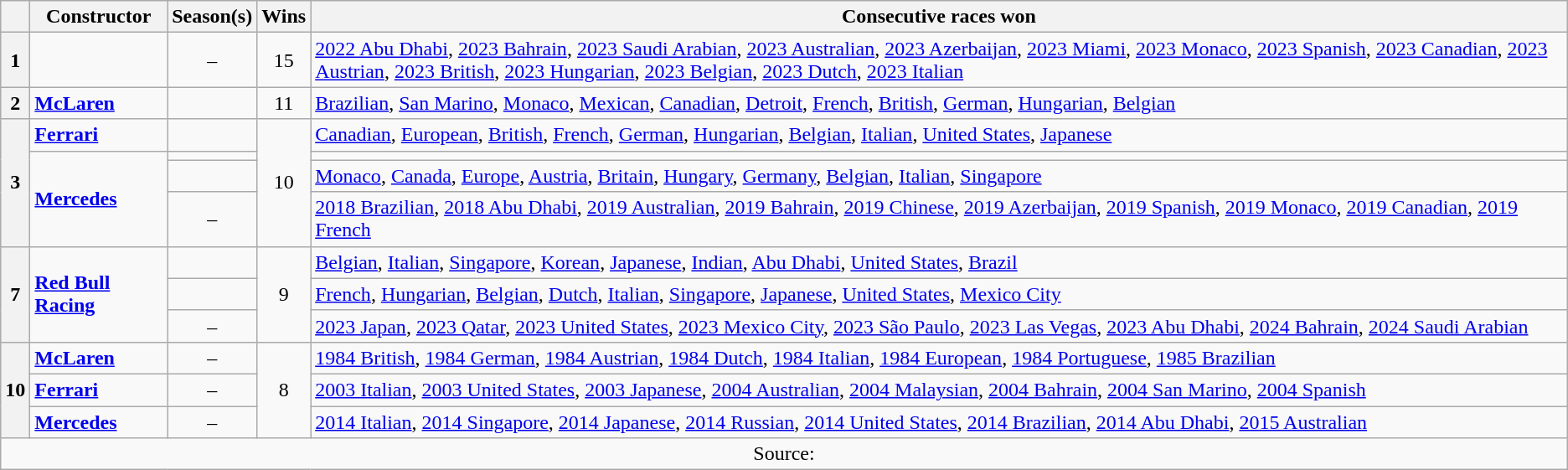<table class="wikitable">
<tr>
<th></th>
<th>Constructor</th>
<th>Season(s)</th>
<th>Wins</th>
<th>Consecutive races won</th>
</tr>
<tr>
<th>1</th>
<td></td>
<td align="center">–</td>
<td align=center>15</td>
<td><a href='#'>2022 Abu Dhabi</a>, <a href='#'>2023 Bahrain</a>, <a href='#'>2023 Saudi Arabian</a>, <a href='#'>2023 Australian</a>, <a href='#'>2023 Azerbaijan</a>, <a href='#'>2023 Miami</a>, <a href='#'>2023 Monaco</a>, <a href='#'>2023 Spanish</a>, <a href='#'>2023 Canadian</a>, <a href='#'>2023 Austrian</a>, <a href='#'>2023 British</a>, <a href='#'>2023 Hungarian</a>, <a href='#'>2023 Belgian</a>, <a href='#'>2023 Dutch</a>, <a href='#'>2023 Italian</a></td>
</tr>
<tr>
<th>2</th>
<td> <strong><a href='#'>McLaren</a></strong></td>
<td align="center"></td>
<td align="center">11</td>
<td><a href='#'>Brazilian</a>, <a href='#'>San Marino</a>, <a href='#'>Monaco</a>, <a href='#'>Mexican</a>, <a href='#'>Canadian</a>, <a href='#'>Detroit</a>, <a href='#'>French</a>, <a href='#'>British</a>, <a href='#'>German</a>, <a href='#'>Hungarian</a>, <a href='#'>Belgian</a></td>
</tr>
<tr>
<th rowspan="4">3</th>
<td> <strong><a href='#'>Ferrari</a></strong></td>
<td align="center"></td>
<td rowspan="4" align="center">10</td>
<td><a href='#'>Canadian</a>, <a href='#'>European</a>, <a href='#'>British</a>, <a href='#'>French</a>, <a href='#'>German</a>, <a href='#'>Hungarian</a>, <a href='#'>Belgian</a>, <a href='#'>Italian</a>, <a href='#'>United States</a>, <a href='#'>Japanese</a></td>
</tr>
<tr>
<td rowspan="3" nowrap> <strong><a href='#'>Mercedes</a></strong></td>
<td align="center"></td>
<td></td>
</tr>
<tr align="center">
<td></td>
<td align=left><a href='#'>Monaco</a>, <a href='#'>Canada</a>, <a href='#'>Europe</a>, <a href='#'>Austria</a>, <a href='#'>Britain</a>, <a href='#'>Hungary</a>, <a href='#'>Germany</a>, <a href='#'>Belgian</a>, <a href='#'>Italian</a>, <a href='#'>Singapore</a></td>
</tr>
<tr>
<td align="center">–</td>
<td><a href='#'>2018 Brazilian</a>, <a href='#'>2018 Abu Dhabi</a>, <a href='#'>2019 Australian</a>, <a href='#'>2019 Bahrain</a>, <a href='#'>2019 Chinese</a>, <a href='#'>2019 Azerbaijan</a>, <a href='#'>2019 Spanish</a>, <a href='#'>2019 Monaco</a>, <a href='#'>2019 Canadian</a>, <a href='#'>2019 French</a></td>
</tr>
<tr>
<th rowspan="3">7</th>
<td rowspan="3"> <strong><a href='#'>Red Bull Racing</a></strong></td>
<td align="center"></td>
<td rowspan="3" align="center">9</td>
<td><a href='#'>Belgian</a>, <a href='#'>Italian</a>, <a href='#'>Singapore</a>, <a href='#'>Korean</a>, <a href='#'>Japanese</a>, <a href='#'>Indian</a>, <a href='#'>Abu Dhabi</a>, <a href='#'>United States</a>, <a href='#'>Brazil</a></td>
</tr>
<tr>
<td align="center"></td>
<td><a href='#'>French</a>, <a href='#'>Hungarian</a>, <a href='#'>Belgian</a>, <a href='#'>Dutch</a>, <a href='#'>Italian</a>, <a href='#'>Singapore</a>, <a href='#'>Japanese</a>, <a href='#'>United States</a>, <a href='#'>Mexico City</a></td>
</tr>
<tr>
<td align="center">–</td>
<td><a href='#'>2023 Japan</a>, <a href='#'>2023 Qatar</a>, <a href='#'>2023 United States</a>, <a href='#'>2023 Mexico City</a>, <a href='#'>2023 São Paulo</a>, <a href='#'>2023 Las Vegas</a>, <a href='#'>2023 Abu Dhabi</a>, <a href='#'>2024 Bahrain</a>, <a href='#'>2024 Saudi Arabian</a></td>
</tr>
<tr>
<th rowspan="3">10</th>
<td> <strong><a href='#'>McLaren</a></strong></td>
<td align="center">–</td>
<td rowspan="3" align="center">8</td>
<td><a href='#'>1984 British</a>, <a href='#'>1984 German</a>, <a href='#'>1984 Austrian</a>, <a href='#'>1984 Dutch</a>, <a href='#'>1984 Italian</a>, <a href='#'>1984 European</a>, <a href='#'>1984 Portuguese</a>, <a href='#'>1985 Brazilian</a></td>
</tr>
<tr>
<td> <strong><a href='#'>Ferrari</a></strong></td>
<td align="center">–</td>
<td><a href='#'>2003 Italian</a>, <a href='#'>2003 United States</a>, <a href='#'>2003 Japanese</a>, <a href='#'>2004 Australian</a>, <a href='#'>2004 Malaysian</a>, <a href='#'>2004 Bahrain</a>, <a href='#'>2004 San Marino</a>, <a href='#'>2004 Spanish</a></td>
</tr>
<tr>
<td> <strong><a href='#'>Mercedes</a></strong></td>
<td align="center">–</td>
<td><a href='#'>2014 Italian</a>, <a href='#'>2014 Singapore</a>, <a href='#'>2014 Japanese</a>, <a href='#'>2014 Russian</a>, <a href='#'>2014 United States</a>, <a href='#'>2014 Brazilian</a>, <a href='#'>2014 Abu Dhabi</a>, <a href='#'>2015 Australian</a></td>
</tr>
<tr>
<td colspan=5 align=center>Source:</td>
</tr>
</table>
